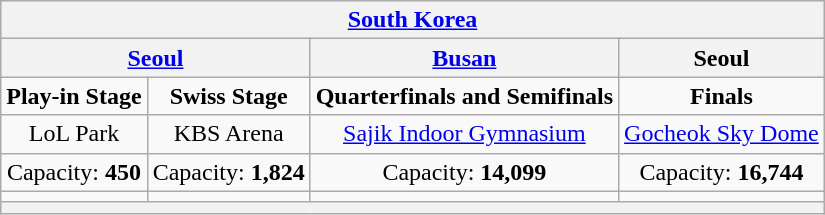<table class="wikitable" style="text-align:center;">
<tr>
<th colspan="4"><a href='#'>South Korea</a></th>
</tr>
<tr>
<th colspan="2"><a href='#'>Seoul</a></th>
<th><a href='#'>Busan</a></th>
<th>Seoul</th>
</tr>
<tr>
<td><strong>Play-in Stage</strong></td>
<td><strong>Swiss Stage</strong></td>
<td><strong>Quarterfinals and Semifinals</strong></td>
<td><strong>Finals</strong></td>
</tr>
<tr>
<td>LoL Park</td>
<td>KBS Arena</td>
<td><a href='#'>Sajik Indoor Gymnasium</a></td>
<td><a href='#'>Gocheok Sky Dome</a></td>
</tr>
<tr>
<td>Capacity: <strong>450</strong></td>
<td>Capacity: <strong>1,824</strong></td>
<td>Capacity: <strong>14,099</strong></td>
<td>Capacity: <strong>16,744</strong></td>
</tr>
<tr>
<td></td>
<td></td>
<td></td>
<td></td>
</tr>
<tr>
<th colspan="4"></th>
</tr>
</table>
